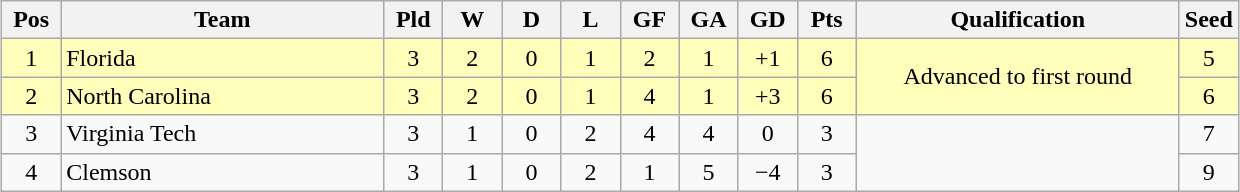<table class="wikitable" style="text-align:center; margin: 1em auto">
<tr>
<th style="width:2em">Pos</th>
<th style="width:13em">Team</th>
<th style="width:2em">Pld</th>
<th style="width:2em">W</th>
<th style="width:2em">D</th>
<th style="width:2em">L</th>
<th style="width:2em">GF</th>
<th style="width:2em">GA</th>
<th style="width:2em">GD</th>
<th style="width:2em">Pts</th>
<th style="width:13em">Qualification</th>
<th>Seed</th>
</tr>
<tr bgcolor="#ffffbb">
<td>1</td>
<td style="text-align:left">Florida</td>
<td>3</td>
<td>2</td>
<td>0</td>
<td>1</td>
<td>2</td>
<td>1</td>
<td>+1</td>
<td>6</td>
<td rowspan="2">Advanced to first round</td>
<td>5</td>
</tr>
<tr bgcolor="#ffffbb">
<td>2</td>
<td style="text-align:left">North Carolina</td>
<td>3</td>
<td>2</td>
<td>0</td>
<td>1</td>
<td>4</td>
<td>1</td>
<td>+3</td>
<td>6</td>
<td>6</td>
</tr>
<tr>
<td>3</td>
<td style="text-align:left">Virginia Tech</td>
<td>3</td>
<td>1</td>
<td>0</td>
<td>2</td>
<td>4</td>
<td>4</td>
<td>0</td>
<td>3</td>
<td rowspan="2"></td>
<td>7</td>
</tr>
<tr>
<td>4</td>
<td style="text-align:left">Clemson</td>
<td>3</td>
<td>1</td>
<td>0</td>
<td>2</td>
<td>1</td>
<td>5</td>
<td>−4</td>
<td>3</td>
<td>9</td>
</tr>
</table>
